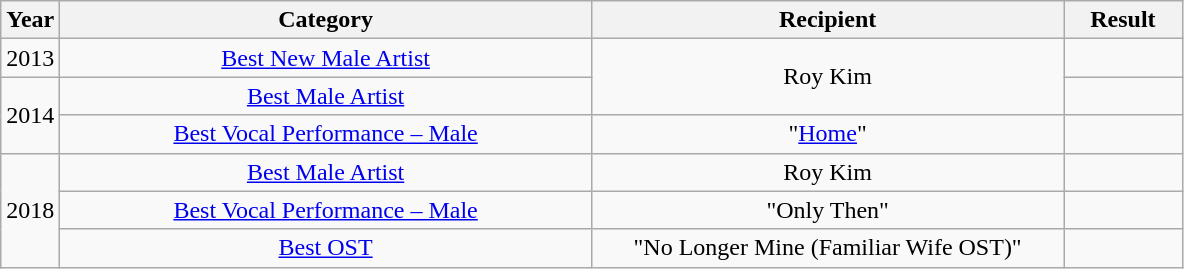<table class="wikitable" style="text-align:center">
<tr>
<th width="5%">Year</th>
<th width="45%">Category</th>
<th width="40%">Recipient</th>
<th width="10%">Result</th>
</tr>
<tr>
<td>2013</td>
<td><a href='#'>Best New Male Artist</a></td>
<td rowspan="2">Roy Kim</td>
<td></td>
</tr>
<tr>
<td rowspan="2">2014</td>
<td><a href='#'>Best Male Artist</a></td>
<td></td>
</tr>
<tr>
<td><a href='#'>Best Vocal Performance – Male</a></td>
<td>"<a href='#'>Home</a>"</td>
<td></td>
</tr>
<tr>
<td rowspan="3">2018</td>
<td><a href='#'>Best Male Artist</a></td>
<td>Roy Kim</td>
<td></td>
</tr>
<tr>
<td><a href='#'>Best Vocal Performance – Male</a></td>
<td>"Only Then"</td>
<td></td>
</tr>
<tr>
<td><a href='#'>Best OST</a></td>
<td>"No Longer Mine (Familiar Wife OST)"</td>
<td></td>
</tr>
</table>
